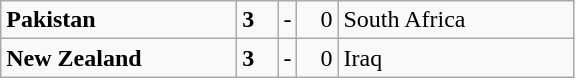<table class="wikitable">
<tr>
<td width=150> <strong>Pakistan</strong></td>
<td style="width:20px; text-align:left;"><strong>3</strong></td>
<td>-</td>
<td style="width:20px; text-align:right;">0</td>
<td width=150> South Africa</td>
</tr>
<tr>
<td> <strong>New Zealand</strong></td>
<td style="text-align:left;"><strong>3</strong></td>
<td>-</td>
<td style="text-align:right;">0</td>
<td> Iraq</td>
</tr>
</table>
